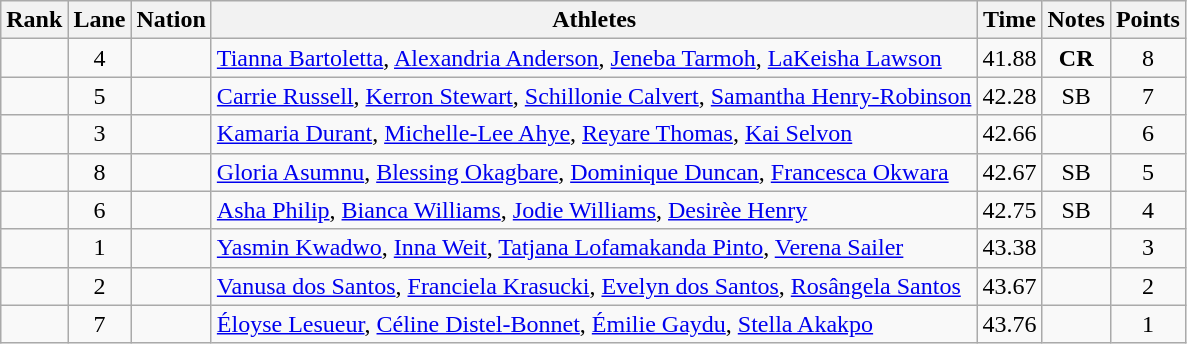<table class="wikitable sortable" style="text-align:center">
<tr>
<th>Rank</th>
<th>Lane</th>
<th>Nation</th>
<th>Athletes</th>
<th>Time</th>
<th>Notes</th>
<th>Points</th>
</tr>
<tr>
<td></td>
<td>4</td>
<td align=left></td>
<td align=left><a href='#'>Tianna Bartoletta</a>, <a href='#'>Alexandria Anderson</a>, <a href='#'>Jeneba Tarmoh</a>, <a href='#'>LaKeisha Lawson</a></td>
<td>41.88</td>
<td><strong>CR</strong></td>
<td>8</td>
</tr>
<tr>
<td></td>
<td>5</td>
<td align=left></td>
<td align=left><a href='#'>Carrie Russell</a>, <a href='#'>Kerron Stewart</a>, <a href='#'>Schillonie Calvert</a>, <a href='#'>Samantha Henry-Robinson</a></td>
<td>42.28</td>
<td>SB</td>
<td>7</td>
</tr>
<tr>
<td></td>
<td>3</td>
<td align=left></td>
<td align=left><a href='#'>Kamaria Durant</a>, <a href='#'>Michelle-Lee Ahye</a>, <a href='#'>Reyare Thomas</a>, <a href='#'>Kai Selvon</a></td>
<td>42.66</td>
<td></td>
<td>6</td>
</tr>
<tr>
<td></td>
<td>8</td>
<td align=left></td>
<td align=left><a href='#'>Gloria Asumnu</a>, <a href='#'>Blessing Okagbare</a>, <a href='#'>Dominique Duncan</a>, <a href='#'>Francesca Okwara</a></td>
<td>42.67</td>
<td>SB</td>
<td>5</td>
</tr>
<tr>
<td></td>
<td>6</td>
<td align=left></td>
<td align=left><a href='#'>Asha Philip</a>, <a href='#'>Bianca Williams</a>, <a href='#'>Jodie Williams</a>, <a href='#'>Desirèe Henry</a></td>
<td>42.75</td>
<td>SB</td>
<td>4</td>
</tr>
<tr>
<td></td>
<td>1</td>
<td align=left></td>
<td align=left><a href='#'>Yasmin Kwadwo</a>, <a href='#'>Inna Weit</a>, <a href='#'>Tatjana Lofamakanda Pinto</a>, <a href='#'>Verena Sailer</a></td>
<td>43.38</td>
<td></td>
<td>3</td>
</tr>
<tr>
<td></td>
<td>2</td>
<td align=left></td>
<td align=left><a href='#'>Vanusa dos Santos</a>, <a href='#'>Franciela Krasucki</a>, <a href='#'>Evelyn dos Santos</a>, <a href='#'>Rosângela Santos</a></td>
<td>43.67</td>
<td></td>
<td>2</td>
</tr>
<tr>
<td></td>
<td>7</td>
<td align=left></td>
<td align=left><a href='#'>Éloyse Lesueur</a>, <a href='#'>Céline Distel-Bonnet</a>, <a href='#'>Émilie Gaydu</a>, <a href='#'>Stella Akakpo</a></td>
<td>43.76</td>
<td></td>
<td>1</td>
</tr>
</table>
